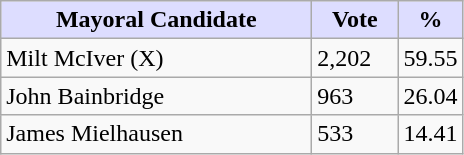<table class="wikitable">
<tr>
<th style="background:#ddf; width:200px;">Mayoral Candidate </th>
<th style="background:#ddf; width:50px;">Vote</th>
<th style="background:#ddf; width:30px;">%</th>
</tr>
<tr>
<td>Milt McIver (X)</td>
<td>2,202</td>
<td>59.55</td>
</tr>
<tr>
<td>John Bainbridge</td>
<td>963</td>
<td>26.04</td>
</tr>
<tr>
<td>James Mielhausen</td>
<td>533</td>
<td>14.41</td>
</tr>
</table>
